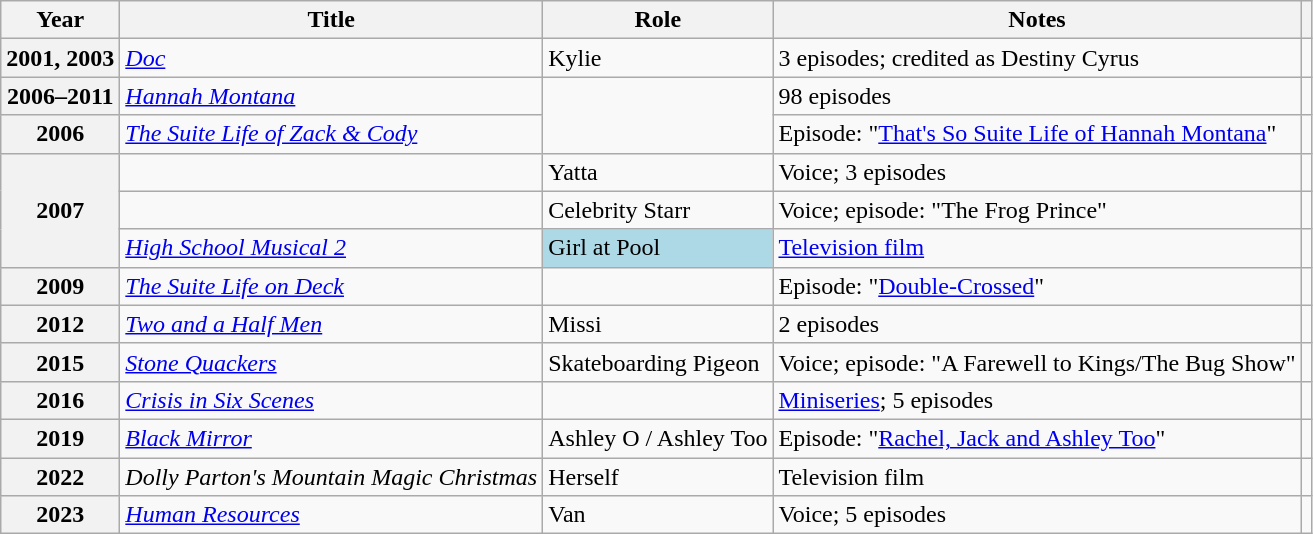<table class="wikitable plainrowheaders sortable">
<tr>
<th scope="col">Year</th>
<th scope="col">Title</th>
<th scope="col">Role</th>
<th scope="col" class="unsortable">Notes</th>
<th scope="col" class="unsortable"></th>
</tr>
<tr>
<th scope="row">2001, 2003</th>
<td><em><a href='#'>Doc</a></em></td>
<td>Kylie</td>
<td>3 episodes; credited as Destiny Cyrus</td>
<td style="text-align:center;"></td>
</tr>
<tr>
<th scope="row">2006–2011</th>
<td><em><a href='#'>Hannah Montana</a></em></td>
<td rowspan="2"></td>
<td>98 episodes</td>
<td style="text-align:center;"></td>
</tr>
<tr>
<th scope="row">2006</th>
<td><em><a href='#'>The Suite Life of Zack & Cody</a></em></td>
<td>Episode: "<a href='#'>That's So Suite Life of Hannah Montana</a>"</td>
<td style="text-align:center;"></td>
</tr>
<tr>
<th scope="row" rowspan="3">2007</th>
<td><em></em></td>
<td>Yatta</td>
<td>Voice; 3 episodes</td>
<td style="text-align:center;"></td>
</tr>
<tr>
<td><em></em></td>
<td>Celebrity Starr</td>
<td>Voice; episode: "The Frog Prince"</td>
<td style="text-align:center;"></td>
</tr>
<tr>
<td><em><a href='#'>High School Musical 2</a></em></td>
<td style="background:#add8e6;">Girl at Pool </td>
<td><a href='#'>Television film</a></td>
<td style="text-align:center;"></td>
</tr>
<tr>
<th scope="row">2009</th>
<td><em><a href='#'>The Suite Life on Deck</a></em></td>
<td></td>
<td>Episode: "<a href='#'>Double-Crossed</a>"</td>
<td style="text-align:center;"></td>
</tr>
<tr>
<th scope="row">2012</th>
<td><em><a href='#'>Two and a Half Men</a></em></td>
<td>Missi</td>
<td>2 episodes</td>
<td style="text-align:center;"></td>
</tr>
<tr>
<th scope="row">2015</th>
<td><em><a href='#'>Stone Quackers</a></em></td>
<td>Skateboarding Pigeon</td>
<td>Voice; episode: "A Farewell to Kings/The Bug Show"</td>
<td style="text-align:center;"></td>
</tr>
<tr>
<th scope="row">2016</th>
<td><em><a href='#'>Crisis in Six Scenes</a></em></td>
<td></td>
<td><a href='#'>Miniseries</a>; 5 episodes</td>
<td style="text-align:center;"></td>
</tr>
<tr>
<th scope="row">2019</th>
<td><em><a href='#'>Black Mirror</a></em></td>
<td>Ashley O / Ashley Too</td>
<td>Episode: "<a href='#'>Rachel, Jack and Ashley Too</a>"</td>
<td style="text-align:center;"></td>
</tr>
<tr>
<th scope="row">2022</th>
<td><em>Dolly Parton's Mountain Magic Christmas</em></td>
<td>Herself</td>
<td>Television film</td>
<td style="text-align:center;"></td>
</tr>
<tr>
<th scope="row">2023</th>
<td><em><a href='#'>Human Resources</a></em></td>
<td>Van</td>
<td>Voice; 5 episodes</td>
<td style="text-align:center;"></td>
</tr>
</table>
